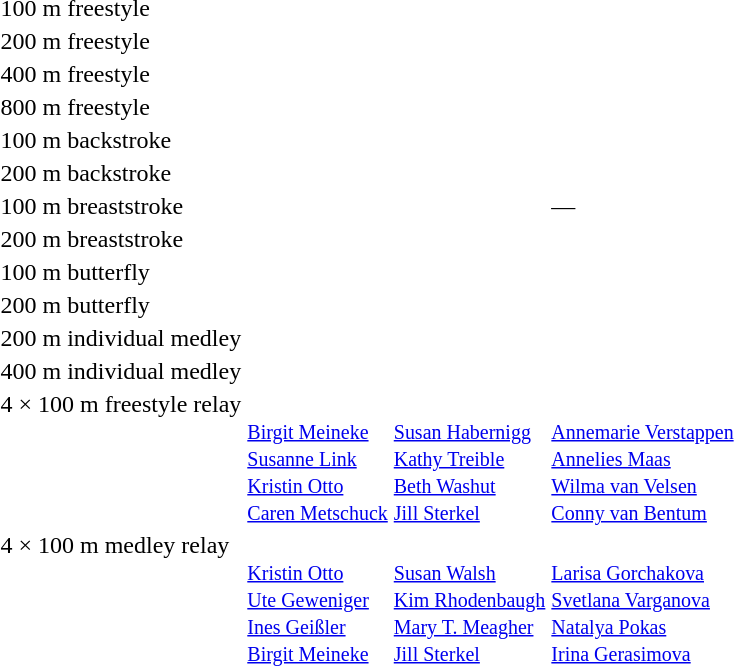<table>
<tr valign="top">
<td>100 m freestyle</td>
<td></td>
<td></td>
<td></td>
</tr>
<tr valign="top">
<td>200 m freestyle</td>
<td></td>
<td></td>
<td></td>
</tr>
<tr valign="top">
<td>400 m freestyle</td>
<td></td>
<td></td>
<td></td>
</tr>
<tr valign="top">
<td>800 m freestyle</td>
<td></td>
<td></td>
<td></td>
</tr>
<tr valign="top">
<td>100 m backstroke</td>
<td></td>
<td></td>
<td></td>
</tr>
<tr valign="top">
<td>200 m backstroke</td>
<td></td>
<td></td>
<td></td>
</tr>
<tr valign="top">
<td rowspan=2>100 m breaststroke</td>
<td rowspan=2></td>
<td></td>
<td rowspan=2>—</td>
</tr>
<tr valign="top">
<td></td>
</tr>
<tr valign="top">
<td>200 m breaststroke</td>
<td></td>
<td></td>
<td></td>
</tr>
<tr valign="top">
<td>100 m butterfly</td>
<td></td>
<td></td>
<td></td>
</tr>
<tr valign="top">
<td>200 m butterfly</td>
<td></td>
<td></td>
<td></td>
</tr>
<tr valign="top">
<td>200 m individual medley</td>
<td></td>
<td></td>
<td></td>
</tr>
<tr valign="top">
<td>400 m individual medley</td>
<td></td>
<td></td>
<td></td>
</tr>
<tr valign="top">
<td>4 × 100 m freestyle relay</td>
<td><br><small><a href='#'>Birgit Meineke</a><br><a href='#'>Susanne Link</a><br><a href='#'>Kristin Otto</a><br><a href='#'>Caren Metschuck</a></small></td>
<td><br><small><a href='#'>Susan Habernigg</a><br><a href='#'>Kathy Treible</a><br><a href='#'>Beth Washut</a><br><a href='#'>Jill Sterkel</a></small></td>
<td><br><small><a href='#'>Annemarie Verstappen</a><br><a href='#'>Annelies Maas</a><br><a href='#'>Wilma van Velsen</a><br><a href='#'>Conny van Bentum</a></small></td>
</tr>
<tr valign="top">
<td>4 × 100 m medley relay</td>
<td><br><small><a href='#'>Kristin Otto</a><br><a href='#'>Ute Geweniger</a><br><a href='#'>Ines Geißler</a><br><a href='#'>Birgit Meineke</a></small></td>
<td><br><small><a href='#'>Susan Walsh</a><br><a href='#'>Kim Rhodenbaugh</a><br><a href='#'>Mary T. Meagher</a><br><a href='#'>Jill Sterkel</a></small></td>
<td><br><small><a href='#'>Larisa Gorchakova</a><br><a href='#'>Svetlana Varganova</a><br><a href='#'>Natalya Pokas</a><br><a href='#'>Irina Gerasimova</a></small></td>
</tr>
</table>
